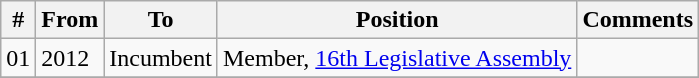<table class="wikitable sortable">
<tr>
<th>#</th>
<th>From</th>
<th>To</th>
<th>Position</th>
<th>Comments</th>
</tr>
<tr>
<td>01</td>
<td>2012</td>
<td>Incumbent</td>
<td>Member, <a href='#'>16th Legislative Assembly</a></td>
<td></td>
</tr>
<tr>
</tr>
</table>
